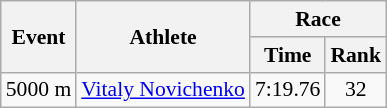<table class="wikitable" border="1" style="font-size:90%">
<tr>
<th rowspan=2>Event</th>
<th rowspan=2>Athlete</th>
<th colspan=2>Race</th>
</tr>
<tr>
<th>Time</th>
<th>Rank</th>
</tr>
<tr>
<td>5000 m</td>
<td><a href='#'>Vitaly Novichenko</a></td>
<td align=center>7:19.76</td>
<td align=center>32</td>
</tr>
</table>
